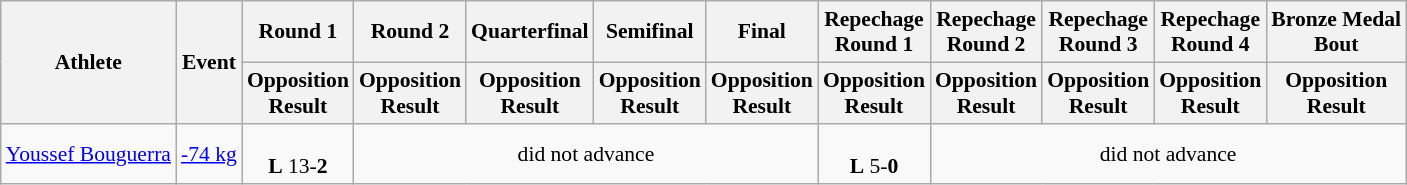<table class=wikitable style=font-size:90%>
<tr>
<th rowspan=2>Athlete</th>
<th rowspan=2>Event</th>
<th>Round 1</th>
<th>Round 2</th>
<th>Quarterfinal</th>
<th>Semifinal</th>
<th>Final</th>
<th>Repechage<br>Round 1</th>
<th>Repechage<br>Round 2</th>
<th>Repechage<br>Round 3</th>
<th>Repechage<br>Round 4</th>
<th>Bronze Medal<br>Bout</th>
</tr>
<tr>
<th>Opposition<br>Result</th>
<th>Opposition<br>Result</th>
<th>Opposition<br>Result</th>
<th>Opposition<br>Result</th>
<th>Opposition<br>Result</th>
<th>Opposition<br>Result</th>
<th>Opposition<br>Result</th>
<th>Opposition<br>Result</th>
<th>Opposition<br>Result</th>
<th>Opposition<br>Result</th>
</tr>
<tr>
<td><a href='#'>Youssef Bouguerra</a></td>
<td><a href='#'>-74 kg</a></td>
<td align=center><br><strong>L</strong> 13-<strong>2</strong></td>
<td align=center colspan=4>did not advance</td>
<td align=center><br><strong>L</strong> 5-<strong>0</strong></td>
<td align=center colspan=4>did not advance</td>
</tr>
</table>
